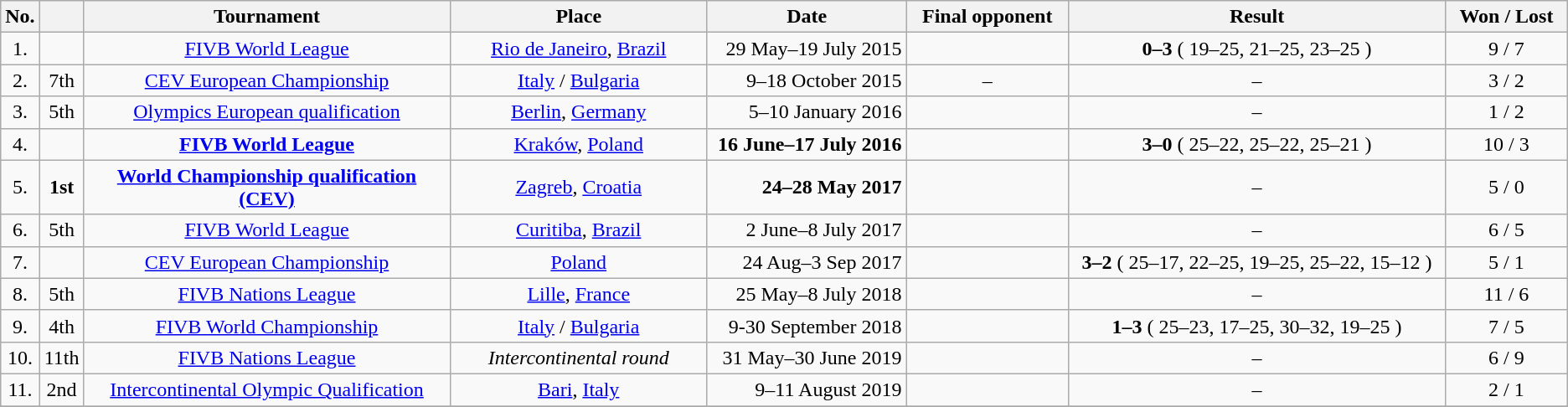<table class="wikitable sortable">
<tr>
<th style="width:1em">No.</th>
<th></th>
<th style="width:19em">Tournament</th>
<th style="width:13em">Place</th>
<th style="width:10em">Date</th>
<th style="width:8em">Final opponent</th>
<th style="width:20em">Result</th>
<th style="width:6em">Won / Lost</th>
</tr>
<tr>
<td align=center>1.</td>
<td align=center></td>
<td align=center><a href='#'>FIVB World League</a></td>
<td align=center> <a href='#'>Rio de Janeiro</a>, <a href='#'>Brazil</a></td>
<td align=right>29 May–19 July 2015</td>
<td align=center></td>
<td align=center><strong>0–3</strong> ( 19–25, 21–25, 23–25 )</td>
<td align=center>9 / 7</td>
</tr>
<tr>
<td align=center>2.</td>
<td align=center>7th</td>
<td align=center><a href='#'>CEV European Championship</a></td>
<td align=center> <a href='#'>Italy</a>  /   <a href='#'>Bulgaria</a></td>
<td align=right>9–18 October 2015</td>
<td align=center>–</td>
<td align=center>–</td>
<td align=center>3 / 2</td>
</tr>
<tr>
<td align=center>3.</td>
<td align=center>5th</td>
<td align=center><a href='#'>Olympics European qualification</a></td>
<td align=center> <a href='#'>Berlin</a>, <a href='#'>Germany</a></td>
<td align=right>5–10 January 2016</td>
<td align=center></td>
<td align=center>–</td>
<td align=center>1 / 2</td>
</tr>
<tr>
<td align=center>4.</td>
<td align=center></td>
<td align=center><strong><a href='#'>FIVB World League</a></strong></td>
<td align=center> <a href='#'>Kraków</a>, <a href='#'>Poland</a></td>
<td align=right><strong>16 June–17 July 2016</strong></td>
<td align=center></td>
<td align=center><strong>3–0</strong> ( 25–22, 25–22, 25–21 )</td>
<td align=center>10 / 3</td>
</tr>
<tr>
<td align=center>5.</td>
<td align=center><strong>1st</strong></td>
<td align=center><strong><a href='#'>World Championship qualification (CEV)</a></strong></td>
<td align=center> <a href='#'>Zagreb</a>, <a href='#'>Croatia</a></td>
<td align=right><strong>24–28 May 2017</strong></td>
<td align=center></td>
<td align=center>–</td>
<td align=center>5 / 0</td>
</tr>
<tr>
<td align=center>6.</td>
<td align=center>5th</td>
<td align=center><a href='#'>FIVB World League</a></td>
<td align=center> <a href='#'>Curitiba</a>, <a href='#'>Brazil</a></td>
<td align=right>2 June–8 July 2017</td>
<td align=center></td>
<td align=center>–</td>
<td align=center>6 / 5</td>
</tr>
<tr>
<td align=center>7.</td>
<td align=center></td>
<td align=center><a href='#'>CEV European Championship</a></td>
<td align=center> <a href='#'>Poland</a></td>
<td align=right>24 Aug–3 Sep 2017</td>
<td align=center></td>
<td align=center><strong>3–2</strong> ( 25–17, 22–25, 19–25, 25–22, 15–12 )</td>
<td align=center>5 / 1</td>
</tr>
<tr>
<td align=center>8.</td>
<td align=center>5th</td>
<td align=center><a href='#'>FIVB Nations League</a></td>
<td align=center> <a href='#'>Lille</a>, <a href='#'>France</a></td>
<td align=right>25 May–8 July 2018</td>
<td align=center></td>
<td align=center>–</td>
<td align=center>11 / 6</td>
</tr>
<tr>
<td align=center>9.</td>
<td align=center>4th</td>
<td align=center><a href='#'>FIVB World Championship</a></td>
<td align=center> <a href='#'>Italy</a>  /   <a href='#'>Bulgaria</a></td>
<td align=right>9-30 September 2018</td>
<td align=center></td>
<td align=center><strong>1–3</strong> ( 25–23, 17–25, 30–32, 19–25 )</td>
<td align=center>7 / 5</td>
</tr>
<tr>
<td align=center>10.</td>
<td align=center>11th</td>
<td align=center><a href='#'>FIVB Nations League</a></td>
<td align=center><em>Intercontinental round</em></td>
<td align=right>31 May–30 June 2019</td>
<td align=center></td>
<td align=center>–</td>
<td align=center>6 / 9</td>
</tr>
<tr>
<td align=center>11.</td>
<td align=center>2nd</td>
<td align=center><a href='#'>Intercontinental Olympic Qualification</a></td>
<td align=center> <a href='#'>Bari</a>, <a href='#'>Italy</a></td>
<td align=right>9–11 August 2019</td>
<td align=center></td>
<td align=center>–</td>
<td align=center>2 / 1</td>
</tr>
<tr>
</tr>
</table>
